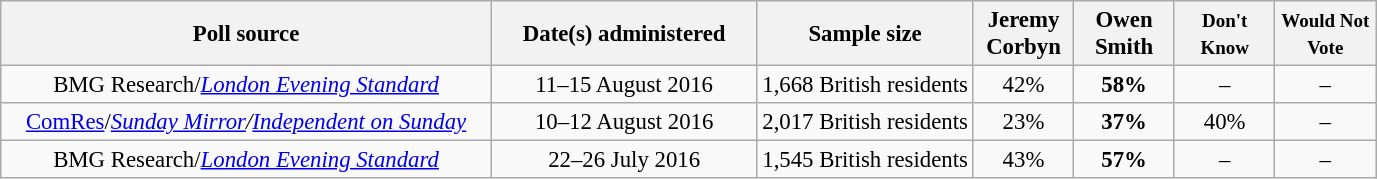<table class="wikitable" style="text-align:center; font-size:95%">
<tr>
<th style="width:320px;">Poll source</th>
<th style="width:170px;">Date(s) administered</th>
<th>Sample size</th>
<th style="width:60px;">Jeremy Corbyn</th>
<th style="width:60px;">Owen Smith</th>
<th style="width:60px;"><small>Don't Know</small></th>
<th style="width:60px;"><small>Would Not Vote</small></th>
</tr>
<tr>
<td rowspan="1">BMG Research/<em><a href='#'>London Evening Standard</a></em></td>
<td rowspan="1" style="text-align:center;">11–15 August 2016</td>
<td style="text-align:center;">1,668 British residents</td>
<td align=center>42%</td>
<td><strong>58%</strong></td>
<td align=center>–</td>
<td align=center>–</td>
</tr>
<tr>
<td rowspan="1"><a href='#'>ComRes</a>/<em><a href='#'>Sunday Mirror</a>/<a href='#'>Independent on Sunday</a></em></td>
<td rowspan="1" style="text-align:center;">10–12 August 2016</td>
<td style="text-align:center;">2,017 British residents</td>
<td align=center>23%</td>
<td><strong>37%</strong></td>
<td align=center>40%</td>
<td align=center>–</td>
</tr>
<tr>
<td rowspan="1">BMG Research/<em><a href='#'>London Evening Standard</a></em></td>
<td rowspan="1" style="text-align:center;">22–26 July 2016</td>
<td style="text-align:center;">1,545 British residents</td>
<td align=center>43%</td>
<td><strong>57%</strong></td>
<td align=center>–</td>
<td align=center>–</td>
</tr>
</table>
